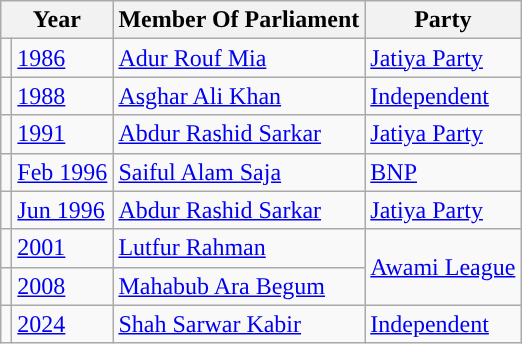<table class="wikitable">
<tr>
<th colspan="2">Year</th>
<th>Member Of Parliament</th>
<th>Party</th>
</tr>
<tr>
<td style="background-color:"></td>
<td><a href='#'>1986</a></td>
<td><a href='#'>Adur Rouf Mia</a></td>
<td><a href='#'>Jatiya Party</a></td>
</tr>
<tr>
<td style="background-color:"></td>
<td><a href='#'>1988</a></td>
<td><a href='#'>Asghar Ali Khan</a></td>
<td><a href='#'>Independent</a></td>
</tr>
<tr>
<td style="background-color:"></td>
<td><a href='#'>1991</a></td>
<td><a href='#'>Abdur Rashid Sarkar</a></td>
<td><a href='#'>Jatiya Party</a></td>
</tr>
<tr>
<td style="background-color:"></td>
<td><a href='#'>Feb 1996</a></td>
<td><a href='#'>Saiful Alam Saja</a></td>
<td><a href='#'>BNP</a></td>
</tr>
<tr>
<td style="background-color:"></td>
<td><a href='#'>Jun 1996</a></td>
<td><a href='#'>Abdur Rashid Sarkar</a></td>
<td><a href='#'>Jatiya Party</a></td>
</tr>
<tr>
<td style="background-color:"></td>
<td><a href='#'>2001</a></td>
<td><a href='#'>Lutfur Rahman</a></td>
<td rowspan="2"><a href='#'>Awami League</a></td>
</tr>
<tr>
<td style="background-color:"></td>
<td><a href='#'>2008</a></td>
<td><a href='#'>Mahabub Ara Begum</a></td>
</tr>
<tr>
<td style="background-color:"></td>
<td><a href='#'>2024</a></td>
<td><a href='#'>Shah Sarwar Kabir</a></td>
<td><a href='#'>Independent</a></td>
</tr>
</table>
